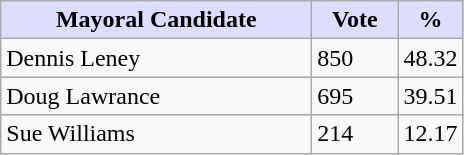<table class="wikitable">
<tr>
<th style="background:#ddf; width:200px;">Mayoral Candidate</th>
<th style="background:#ddf; width:50px;">Vote</th>
<th style="background:#ddf; width:30px;">%</th>
</tr>
<tr>
<td>Dennis Leney</td>
<td>850</td>
<td>48.32</td>
</tr>
<tr>
<td>Doug Lawrance</td>
<td>695</td>
<td>39.51</td>
</tr>
<tr>
<td>Sue Williams</td>
<td>214</td>
<td>12.17</td>
</tr>
</table>
